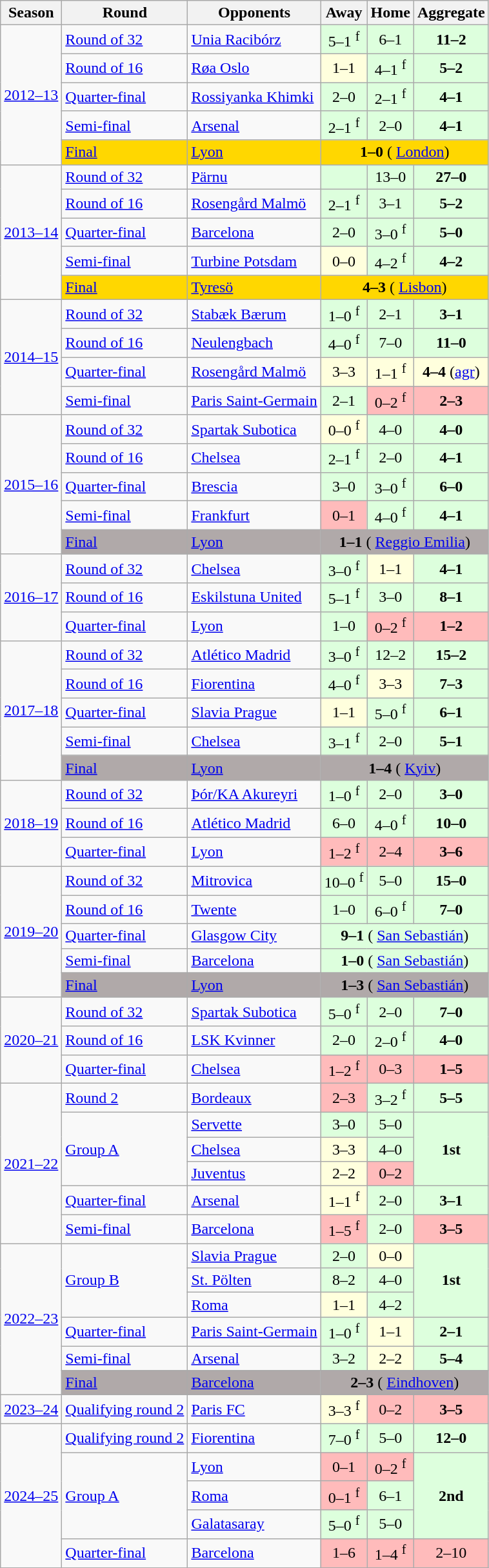<table class="wikitable">
<tr>
<th>Season</th>
<th>Round</th>
<th>Opponents</th>
<th>Away</th>
<th>Home</th>
<th>Aggregate</th>
</tr>
<tr>
<td rowspan="5"><a href='#'>2012–13</a></td>
<td><a href='#'>Round of 32</a></td>
<td> <a href='#'>Unia Racibórz</a></td>
<td bgcolor="#ddffdd" style="text-align:center;">5–1 <sup>f</sup></td>
<td bgcolor="#ddffdd" style="text-align:center;">6–1</td>
<td bgcolor="#ddffdd" style="text-align:center;"><strong>11–2</strong></td>
</tr>
<tr>
<td><a href='#'>Round of 16</a></td>
<td> <a href='#'>Røa Oslo</a></td>
<td bgcolor="#ffffdd" style="text-align:center;">1–1</td>
<td bgcolor="#ddffdd" style="text-align:center;">4–1 <sup>f</sup></td>
<td bgcolor="#ddffdd" style="text-align:center;"><strong>5–2</strong></td>
</tr>
<tr>
<td><a href='#'>Quarter-final</a></td>
<td> <a href='#'>Rossiyanka Khimki</a></td>
<td bgcolor="#ddffdd" style="text-align:center;">2–0</td>
<td bgcolor="#ddffdd" style="text-align:center;">2–1 <sup>f</sup></td>
<td bgcolor="#ddffdd" style="text-align:center;"><strong>4–1</strong></td>
</tr>
<tr>
<td><a href='#'>Semi-final</a></td>
<td> <a href='#'>Arsenal</a></td>
<td bgcolor="#ddffdd" style="text-align:center;">2–1 <sup>f</sup></td>
<td bgcolor="#ddffdd" style="text-align:center;">2–0</td>
<td bgcolor="#ddffdd" style="text-align:center;"><strong>4–1</strong></td>
</tr>
<tr>
<td bgcolor="gold"><a href='#'>Final</a></td>
<td bgcolor="gold"> <a href='#'>Lyon</a></td>
<td bgcolor="gold" colspan="3" style="text-align:center;"><strong>1–0</strong> ( <a href='#'>London</a>)</td>
</tr>
<tr>
<td rowspan="5"><a href='#'>2013–14</a></td>
<td><a href='#'>Round of 32</a></td>
<td> <a href='#'>Pärnu</a></td>
<td bgcolor="#ddffdd" style="text-align:center;"></td>
<td bgcolor="#ddffdd" style="text-align:center;">13–0</td>
<td bgcolor="#ddffdd" style="text-align:center;"><strong>27–0</strong></td>
</tr>
<tr>
<td><a href='#'>Round of 16</a></td>
<td> <a href='#'>Rosengård Malmö</a></td>
<td bgcolor="#ddffdd" style="text-align:center;">2–1 <sup>f</sup></td>
<td bgcolor="#ddffdd" style="text-align:center;">3–1</td>
<td bgcolor="#ddffdd" style="text-align:center;"><strong>5–2</strong></td>
</tr>
<tr>
<td><a href='#'>Quarter-final</a></td>
<td> <a href='#'>Barcelona</a></td>
<td bgcolor="#ddffdd" style="text-align:center;">2–0</td>
<td bgcolor="#ddffdd" style="text-align:center;">3–0 <sup>f</sup></td>
<td bgcolor="#ddffdd" style="text-align:center;"><strong>5–0</strong></td>
</tr>
<tr>
<td><a href='#'>Semi-final</a></td>
<td> <a href='#'>Turbine Potsdam</a></td>
<td bgcolor="#ffffdd" style="text-align:center;">0–0</td>
<td bgcolor="#ddffdd" style="text-align:center;">4–2 <sup>f</sup></td>
<td bgcolor="#ddffdd" style="text-align:center;"><strong>4–2</strong></td>
</tr>
<tr>
<td bgcolor="gold"><a href='#'>Final</a></td>
<td bgcolor="gold"> <a href='#'>Tyresö</a></td>
<td bgcolor="gold" colspan="3" style="text-align:center;"><strong>4–3</strong> ( <a href='#'>Lisbon</a>)</td>
</tr>
<tr>
<td rowspan="4"><a href='#'>2014–15</a></td>
<td><a href='#'>Round of 32</a></td>
<td> <a href='#'>Stabæk Bærum</a></td>
<td bgcolor="#ddffdd" style="text-align:center;">1–0 <sup>f</sup></td>
<td bgcolor="#ddffdd" style="text-align:center;">2–1</td>
<td bgcolor="#ddffdd" style="text-align:center;"><strong>3–1</strong></td>
</tr>
<tr>
<td><a href='#'>Round of 16</a></td>
<td> <a href='#'>Neulengbach</a></td>
<td bgcolor="#ddffdd" style="text-align:center;">4–0 <sup>f</sup></td>
<td bgcolor="#ddffdd" style="text-align:center;">7–0</td>
<td bgcolor="#ddffdd" style="text-align:center;"><strong>11–0</strong></td>
</tr>
<tr>
<td><a href='#'>Quarter-final</a></td>
<td> <a href='#'>Rosengård Malmö</a></td>
<td bgcolor="#ffffdd" style="text-align:center;">3–3</td>
<td bgcolor="#ffffdd" style="text-align:center;">1–1 <sup>f</sup></td>
<td bgcolor="#ffffdd" style="text-align:center;"><strong>4–4</strong> (<a href='#'>agr</a>)</td>
</tr>
<tr>
<td><a href='#'>Semi-final</a></td>
<td> <a href='#'>Paris Saint-Germain</a></td>
<td bgcolor="#ddffdd" style="text-align:center;">2–1</td>
<td bgcolor="#ffbbbb" style="text-align:center;">0–2 <sup>f</sup></td>
<td bgcolor="#ffbbbb" style="text-align:center;"><strong>2–3</strong></td>
</tr>
<tr>
<td rowspan="5"><a href='#'>2015–16</a></td>
<td><a href='#'>Round of 32</a></td>
<td> <a href='#'>Spartak Subotica</a></td>
<td bgcolor="#ffffdd" style="text-align:center;">0–0 <sup>f</sup></td>
<td bgcolor="#ddffdd" style="text-align:center;">4–0</td>
<td bgcolor="#ddffdd" style="text-align:center;"><strong>4–0</strong></td>
</tr>
<tr>
<td><a href='#'>Round of 16</a></td>
<td> <a href='#'>Chelsea</a></td>
<td bgcolor="#ddffdd" style="text-align:center;">2–1 <sup>f</sup></td>
<td bgcolor="#ddffdd" style="text-align:center;">2–0</td>
<td bgcolor="#ddffdd" style="text-align:center;"><strong>4–1</strong></td>
</tr>
<tr>
<td><a href='#'>Quarter-final</a></td>
<td> <a href='#'>Brescia</a></td>
<td bgcolor="#ddffdd" style="text-align:center;">3–0</td>
<td bgcolor="#ddffdd" style="text-align:center;">3–0 <sup>f</sup></td>
<td bgcolor="#ddffdd" style="text-align:center;"><strong>6–0</strong></td>
</tr>
<tr>
<td><a href='#'>Semi-final</a></td>
<td> <a href='#'>Frankfurt</a></td>
<td bgcolor="#ffbbbb" style="text-align:center;">0–1</td>
<td bgcolor="#ddffdd" style="text-align:center;">4–0 <sup>f</sup></td>
<td bgcolor="#ddffdd" style="text-align:center;"><strong>4–1</strong></td>
</tr>
<tr>
<td bgcolor="#B0A9A9"><a href='#'>Final</a></td>
<td bgcolor="#B0A9A9"> <a href='#'>Lyon</a></td>
<td bgcolor="#B0A9A9" colspan="3" style="text-align:center;"><strong>1–1  </strong> ( <a href='#'>Reggio Emilia</a>)</td>
</tr>
<tr>
<td rowspan="3"><a href='#'>2016–17</a></td>
<td><a href='#'>Round of 32</a></td>
<td> <a href='#'>Chelsea</a></td>
<td bgcolor="#ddffdd" style="text-align:center;">3–0 <sup>f</sup></td>
<td bgcolor="#ffffdd" style="text-align:center;">1–1</td>
<td bgcolor="#ddffdd" style="text-align:center;"><strong>4–1</strong></td>
</tr>
<tr>
<td><a href='#'>Round of 16</a></td>
<td> <a href='#'>Eskilstuna United</a></td>
<td bgcolor="#ddffdd" style="text-align:center;">5–1 <sup>f</sup></td>
<td bgcolor="#ddffdd" style="text-align:center;">3–0</td>
<td bgcolor="#ddffdd" style="text-align:center;"><strong>8–1</strong></td>
</tr>
<tr>
<td><a href='#'>Quarter-final</a></td>
<td> <a href='#'>Lyon</a></td>
<td bgcolor="#ddffdd" style="text-align:center;">1–0</td>
<td bgcolor="#ffbbbb" style="text-align:center;">0–2 <sup>f</sup></td>
<td bgcolor="#ffbbbb" style="text-align:center;"><strong>1–2</strong></td>
</tr>
<tr>
<td rowspan="5"><a href='#'>2017–18</a></td>
<td><a href='#'>Round of 32</a></td>
<td> <a href='#'>Atlético Madrid</a></td>
<td bgcolor="#ddffdd" style="text-align:center;">3–0 <sup>f</sup></td>
<td bgcolor="#ddffdd" style="text-align:center;">12–2</td>
<td bgcolor="#ddffdd" style="text-align:center;"><strong>15–2</strong></td>
</tr>
<tr>
<td><a href='#'>Round of 16</a></td>
<td> <a href='#'>Fiorentina</a></td>
<td bgcolor="#ddffdd" style="text-align:center;">4–0 <sup>f</sup></td>
<td bgcolor="#ffffdd" style="text-align:center;">3–3</td>
<td bgcolor="#ddffdd" style="text-align:center;"><strong>7–3</strong></td>
</tr>
<tr>
<td><a href='#'>Quarter-final</a></td>
<td> <a href='#'>Slavia Prague</a></td>
<td bgcolor="#ffffdd" style="text-align:center;">1–1</td>
<td bgcolor="#ddffdd" style="text-align:center;">5–0 <sup>f</sup></td>
<td bgcolor="#ddffdd" style="text-align:center;"><strong>6–1</strong></td>
</tr>
<tr>
<td><a href='#'>Semi-final</a></td>
<td> <a href='#'>Chelsea</a></td>
<td bgcolor="#ddffdd" style="text-align:center;">3–1 <sup>f</sup></td>
<td bgcolor="#ddffdd" style="text-align:center;">2–0</td>
<td bgcolor="#ddffdd" style="text-align:center;"><strong>5–1</strong></td>
</tr>
<tr>
<td bgcolor="#B0A9A9"><a href='#'>Final</a></td>
<td bgcolor="#B0A9A9"> <a href='#'>Lyon</a></td>
<td bgcolor="#B0A9A9" colspan="3" style="text-align:center;"><strong>1–4 </strong> ( <a href='#'>Kyiv</a>)</td>
</tr>
<tr>
<td rowspan=3><a href='#'>2018–19</a></td>
<td><a href='#'>Round of 32</a></td>
<td> <a href='#'>Þór/KA Akureyri</a></td>
<td bgcolor="#ddffdd" style="text-align:center;">1–0 <sup>f</sup></td>
<td bgcolor="#ddffdd" style="text-align:center;">2–0</td>
<td bgcolor="#ddffdd" style="text-align:center;"><strong>3–0</strong></td>
</tr>
<tr>
<td><a href='#'>Round of 16</a></td>
<td> <a href='#'>Atlético Madrid</a></td>
<td bgcolor="#ddffdd" style="text-align:center;">6–0</td>
<td bgcolor="#ddffdd" style="text-align:center;">4–0 <sup>f</sup></td>
<td bgcolor="#ddffdd" style="text-align:center;"><strong>10–0</strong></td>
</tr>
<tr>
<td><a href='#'>Quarter-final</a></td>
<td> <a href='#'>Lyon</a></td>
<td bgcolor="#ffbbbb" style="text-align:center;">1–2 <sup>f</sup></td>
<td bgcolor="#ffbbbb" style="text-align:center;">2–4</td>
<td bgcolor="#ffbbbb" style="text-align:center;"><strong>3–6</strong></td>
</tr>
<tr>
<td rowspan=5><a href='#'>2019–20</a></td>
<td><a href='#'>Round of 32</a></td>
<td> <a href='#'>Mitrovica</a></td>
<td bgcolor="#ddffdd" style="text-align:center;">10–0 <sup>f</sup></td>
<td bgcolor="#ddffdd" style="text-align:center;">5–0</td>
<td bgcolor="#ddffdd" style="text-align:center;"><strong>15–0</strong></td>
</tr>
<tr>
<td><a href='#'>Round of 16</a></td>
<td> <a href='#'>Twente</a></td>
<td bgcolor="#ddffdd" style="text-align:center;">1–0</td>
<td bgcolor="#ddffdd" style="text-align:center;">6–0 <sup>f</sup></td>
<td bgcolor="#ddffdd" style="text-align:center;"><strong>7–0</strong></td>
</tr>
<tr>
<td><a href='#'>Quarter-final</a></td>
<td> <a href='#'>Glasgow City</a></td>
<td colspan=3 bgcolor="#ddffdd" style="text-align:center;"><strong>9–1</strong> ( <a href='#'>San Sebastián</a>)</td>
</tr>
<tr>
<td><a href='#'>Semi-final</a></td>
<td> <a href='#'>Barcelona</a></td>
<td colspan=3 bgcolor="#ddffdd" style="text-align:center;"><strong>1–0</strong> ( <a href='#'>San Sebastián</a>)</td>
</tr>
<tr>
<td bgcolor="#B0A9A9"><a href='#'>Final</a></td>
<td bgcolor="#B0A9A9"> <a href='#'>Lyon</a></td>
<td bgcolor="#B0A9A9" colspan="3" style="text-align:center;"><strong>1–3</strong> ( <a href='#'>San Sebastián</a>)</td>
</tr>
<tr>
<td rowspan=3><a href='#'>2020–21</a></td>
<td><a href='#'>Round of 32</a></td>
<td> <a href='#'>Spartak Subotica</a></td>
<td bgcolor="#ddffdd" style="text-align:center;">5–0 <sup>f</sup></td>
<td bgcolor="#ddffdd" style="text-align:center;">2–0</td>
<td bgcolor="#ddffdd" style="text-align:center;"><strong>7–0</strong></td>
</tr>
<tr>
<td><a href='#'>Round of 16</a></td>
<td> <a href='#'>LSK Kvinner</a></td>
<td bgcolor="#ddffdd" style="text-align:center;">2–0</td>
<td bgcolor="#ddffdd" style="text-align:center;">2–0 <sup>f</sup></td>
<td bgcolor="#ddffdd" style="text-align:center;"><strong>4–0</strong></td>
</tr>
<tr>
<td><a href='#'>Quarter-final</a></td>
<td> <a href='#'>Chelsea</a></td>
<td bgcolor="#ffbbbb" style="text-align:center;">1–2 <sup>f</sup></td>
<td bgcolor="#ffbbbb" style="text-align:center;">0–3</td>
<td bgcolor="#ffbbbb" style="text-align:center;"><strong>1–5</strong></td>
</tr>
<tr>
<td rowspan=6><a href='#'>2021–22</a></td>
<td><a href='#'>Round 2</a></td>
<td> <a href='#'>Bordeaux</a></td>
<td bgcolor="#ffbbbb" style="text-align:center;">2–3 </td>
<td bgcolor="#ddffdd" style="text-align:center;">3–2 <sup>f</sup></td>
<td bgcolor="#ddffdd" style="text-align:center;"><strong>5–5 </strong></td>
</tr>
<tr>
<td rowspan=3><a href='#'>Group A</a></td>
<td> <a href='#'>Servette</a></td>
<td bgcolor="#ddffdd" style="text-align:center;">3–0</td>
<td bgcolor="#ddffdd" style="text-align:center;">5–0</td>
<td bgcolor="#ddffdd" style="text-align:center;" rowspan=3><strong>1st</strong></td>
</tr>
<tr>
<td> <a href='#'>Chelsea</a></td>
<td bgcolor="#ffffdd" style="text-align:center;">3–3</td>
<td bgcolor="#ddffdd" style="text-align:center;">4–0</td>
</tr>
<tr>
<td> <a href='#'>Juventus</a></td>
<td bgcolor="#ffffdd" style="text-align:center;">2–2</td>
<td bgcolor="#ffbbbb" style="text-align:center;">0–2</td>
</tr>
<tr>
<td><a href='#'>Quarter-final</a></td>
<td> <a href='#'>Arsenal</a></td>
<td bgcolor="#ffffdd" style="text-align:center;">1–1 <sup>f</sup></td>
<td bgcolor="#ddffdd" style="text-align:center;">2–0</td>
<td bgcolor="#ddffdd" style="text-align:center;"><strong>3–1</strong></td>
</tr>
<tr>
<td><a href='#'>Semi-final</a></td>
<td> <a href='#'>Barcelona</a></td>
<td bgcolor="#ffbbbb" style="text-align:center;">1–5 <sup>f</sup></td>
<td bgcolor="#ddffdd" style="text-align:center;">2–0</td>
<td bgcolor="#ffbbbb" style="text-align:center;"><strong>3–5</strong></td>
</tr>
<tr>
<td rowspan=6><a href='#'>2022–23</a></td>
<td rowspan=3><a href='#'>Group B</a></td>
<td> <a href='#'>Slavia Prague</a></td>
<td bgcolor="#ddffdd" style="text-align:center;">2–0</td>
<td bgcolor="#ffffdd" style="text-align:center;">0–0</td>
<td bgcolor="#ddffdd" style="text-align:center;" rowspan=3><strong>1st</strong></td>
</tr>
<tr>
<td> <a href='#'>St. Pölten</a></td>
<td bgcolor="#ddffdd" style="text-align:center;">8–2</td>
<td bgcolor="#ddffdd" style="text-align:center;">4–0</td>
</tr>
<tr>
<td> <a href='#'>Roma</a></td>
<td bgcolor="#ffffdd" style="text-align:center;">1–1</td>
<td bgcolor="#ddffdd" style="text-align:center;">4–2</td>
</tr>
<tr>
<td><a href='#'>Quarter-final</a></td>
<td> <a href='#'>Paris Saint-Germain</a></td>
<td bgcolor="#ddffdd" style="text-align:center;">1–0 <sup>f</sup></td>
<td bgcolor="#ffffdd" style="text-align:center;">1–1</td>
<td bgcolor="#ddffdd" style="text-align:center;"><strong>2–1</strong></td>
</tr>
<tr>
<td><a href='#'>Semi-final</a></td>
<td> <a href='#'>Arsenal</a></td>
<td bgcolor="#ddffdd" style="text-align:center;">3–2 </td>
<td bgcolor="#ffffdd" style="text-align:center;">2–2</td>
<td bgcolor="#ddffdd" style="text-align:center;"><strong>5–4</strong></td>
</tr>
<tr>
<td bgcolor="#B0A9A9"><a href='#'>Final</a></td>
<td bgcolor="#B0A9A9"> <a href='#'>Barcelona</a></td>
<td bgcolor="#B0A9A9" colspan="3" style="text-align:center;"><strong>2–3</strong> ( <a href='#'>Eindhoven</a>)</td>
</tr>
<tr>
<td><a href='#'>2023–24</a></td>
<td><a href='#'>Qualifying round 2</a></td>
<td> <a href='#'>Paris FC</a></td>
<td bgcolor="#ffffdd" style="text-align:center;">3–3 <sup>f</sup></td>
<td bgcolor="#ffbbbb" style="text-align:center;">0–2</td>
<td bgcolor="#ffbbbb" style="text-align:center;"><strong>3–5</strong></td>
</tr>
<tr>
<td rowspan=5><a href='#'>2024–25</a></td>
<td><a href='#'>Qualifying round 2</a></td>
<td> <a href='#'>Fiorentina</a></td>
<td bgcolor="#ddffdd" style="text-align:center;">7–0 <sup>f</sup></td>
<td bgcolor="#ddffdd" style="text-align:center;">5–0</td>
<td bgcolor="#ddffdd" style="text-align:center;"><strong>12–0</strong></td>
</tr>
<tr>
<td rowspan=3><a href='#'>Group A</a></td>
<td> <a href='#'>Lyon</a></td>
<td bgcolor="#ffbbbb" style="text-align:center;">0–1</td>
<td bgcolor="#ffbbbb" style="text-align:center;">0–2 <sup>f</sup></td>
<td bgcolor="#ddffdd" style="text-align:center;" rowspan=3><strong>2nd</strong></td>
</tr>
<tr>
<td> <a href='#'>Roma</a></td>
<td bgcolor="#ffbbbb" style="text-align:center;">0–1 <sup>f</sup></td>
<td bgcolor="#ddffdd" style="text-align:center;">6–1</td>
</tr>
<tr>
<td> <a href='#'>Galatasaray</a></td>
<td bgcolor="#ddffdd" style="text-align:center;">5–0 <sup>f</sup></td>
<td bgcolor="#ddffdd" style="text-align:center;">5–0</td>
</tr>
<tr>
<td><a href='#'>Quarter-final</a></td>
<td> <a href='#'>Barcelona</a></td>
<td bgcolor="#ffbbbb" style="text-align:center;">1–6</td>
<td bgcolor="#ffbbbb" style="text-align:center;">1–4 <sup>f</sup></td>
<td bgcolor="#ffbbbb" style="text-align:center;">2–10</td>
</tr>
<tr>
</tr>
</table>
